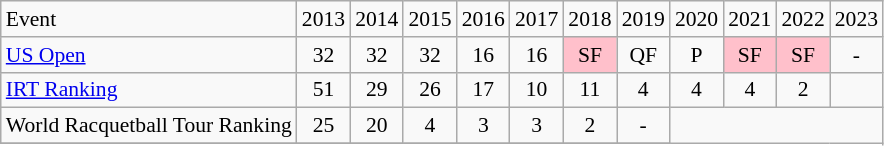<table class="wikitable" style="font-size:90%;" align=center>
<tr>
<td>Event</td>
<td>2013</td>
<td>2014</td>
<td>2015</td>
<td>2016</td>
<td>2017</td>
<td>2018</td>
<td>2019</td>
<td>2020</td>
<td>2021</td>
<td>2022</td>
<td align=center>2023</td>
</tr>
<tr>
<td align="left"><a href='#'>US Open</a></td>
<td align=center>32</td>
<td align=center>32</td>
<td align=center>32</td>
<td align=center>16</td>
<td align=center>16</td>
<td bgcolor= pink align=center>SF</td>
<td align=center>QF</td>
<td align=center>P</td>
<td bgcolor= pink align=center>SF</td>
<td bgcolor= pink align=center>SF</td>
<td align=center>-</td>
</tr>
<tr>
<td align="left"><a href='#'>IRT Ranking</a></td>
<td align=center>51</td>
<td align=center>29</td>
<td align=center>26</td>
<td align=center>17</td>
<td align=center>10</td>
<td align=center>11</td>
<td align=center>4</td>
<td align=center>4</td>
<td align=center>4</td>
<td align=center>2</td>
<td align=center></td>
</tr>
<tr>
<td align="left">World Racquetball Tour Ranking</td>
<td align=center>25</td>
<td align=center>20</td>
<td align=center>4</td>
<td align=center>3</td>
<td align=center>3</td>
<td align=center>2</td>
<td align=center>-</td>
</tr>
<tr>
</tr>
</table>
